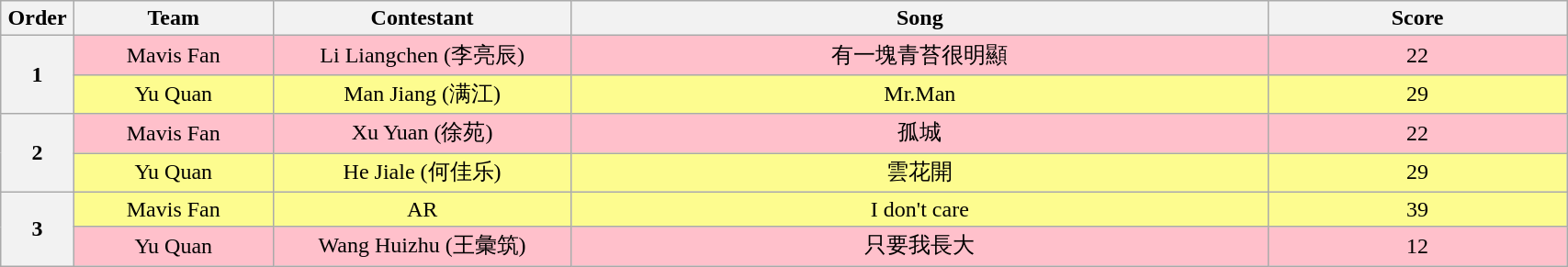<table class="wikitable" style="text-align:center; width:90%;">
<tr>
<th width="1%">Order</th>
<th width="10%">Team</th>
<th width="15%">Contestant</th>
<th width="35%">Song</th>
<th width="15%">Score<br></th>
</tr>
<tr>
<th rowspan=2>1</th>
<td style="background:pink;">Mavis Fan</td>
<td style="background:pink;">Li Liangchen (李亮辰)</td>
<td style="background:pink;">有一塊青苔很明顯<br></td>
<td style="background:pink;">22</td>
</tr>
<tr>
<td style="background:#FDFC8F; ">Yu Quan</td>
<td style="background:#FDFC8F; ">Man Jiang (满江)</td>
<td style="background:#FDFC8F; ">Mr.Man</td>
<td style="background:#FDFC8F; ">29</td>
</tr>
<tr>
<th rowspan=2>2</th>
<td style="background:pink; ">Mavis Fan</td>
<td style="background:pink; ">Xu Yuan (徐苑)</td>
<td style="background:pink; ">孤城<br></td>
<td style="background:pink; ">22</td>
</tr>
<tr>
<td style="background:#FDFC8F; ">Yu Quan</td>
<td style="background:#FDFC8F; ">He Jiale (何佳乐)</td>
<td style="background:#FDFC8F; ">雲花開<br></td>
<td style="background:#FDFC8F; ">29</td>
</tr>
<tr>
<th rowspan=2>3</th>
<td style="background:#FDFC8F; ">Mavis Fan</td>
<td style="background:#FDFC8F; ">AR</td>
<td style="background:#FDFC8F; ">I don't care</td>
<td style="background:#FDFC8F; ">39</td>
</tr>
<tr>
<td style="background:pink; ">Yu Quan</td>
<td style="background:pink; ">Wang Huizhu (王彙筑)</td>
<td style="background:pink; ">只要我長大<br></td>
<td style="background:pink; ">12</td>
</tr>
</table>
